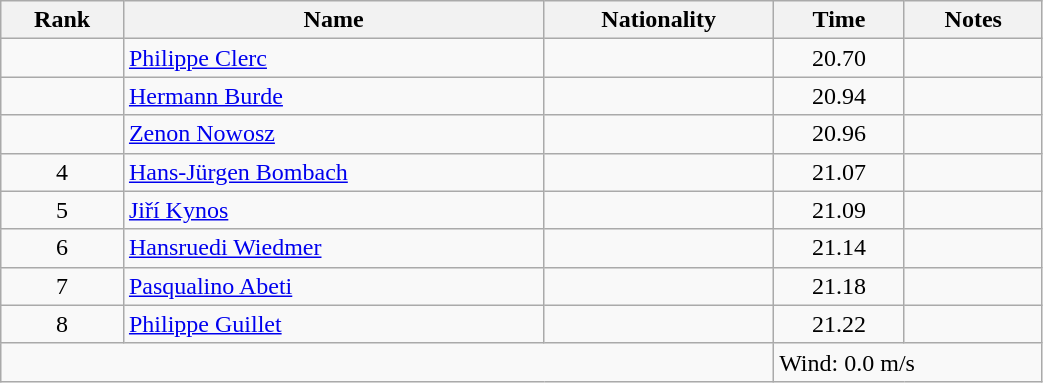<table class="wikitable sortable" style="text-align:center;width: 55%">
<tr>
<th>Rank</th>
<th>Name</th>
<th>Nationality</th>
<th>Time</th>
<th>Notes</th>
</tr>
<tr>
<td></td>
<td align=left><a href='#'>Philippe Clerc</a></td>
<td align=left></td>
<td>20.70</td>
<td></td>
</tr>
<tr>
<td></td>
<td align=left><a href='#'>Hermann Burde</a></td>
<td align=left></td>
<td>20.94</td>
<td></td>
</tr>
<tr>
<td></td>
<td align=left><a href='#'>Zenon Nowosz</a></td>
<td align=left></td>
<td>20.96</td>
<td></td>
</tr>
<tr>
<td>4</td>
<td align=left><a href='#'>Hans-Jürgen Bombach</a></td>
<td align=left></td>
<td>21.07</td>
<td></td>
</tr>
<tr>
<td>5</td>
<td align=left><a href='#'>Jiří Kynos</a></td>
<td align=left></td>
<td>21.09</td>
<td></td>
</tr>
<tr>
<td>6</td>
<td align=left><a href='#'>Hansruedi Wiedmer</a></td>
<td align=left></td>
<td>21.14</td>
<td></td>
</tr>
<tr>
<td>7</td>
<td align=left><a href='#'>Pasqualino Abeti</a></td>
<td align=left></td>
<td>21.18</td>
<td></td>
</tr>
<tr>
<td>8</td>
<td align=left><a href='#'>Philippe Guillet</a></td>
<td align=left></td>
<td>21.22</td>
<td></td>
</tr>
<tr class="sortbottom">
<td colspan="3"></td>
<td colspan="2" style="text-align:left;">Wind: 0.0 m/s</td>
</tr>
</table>
